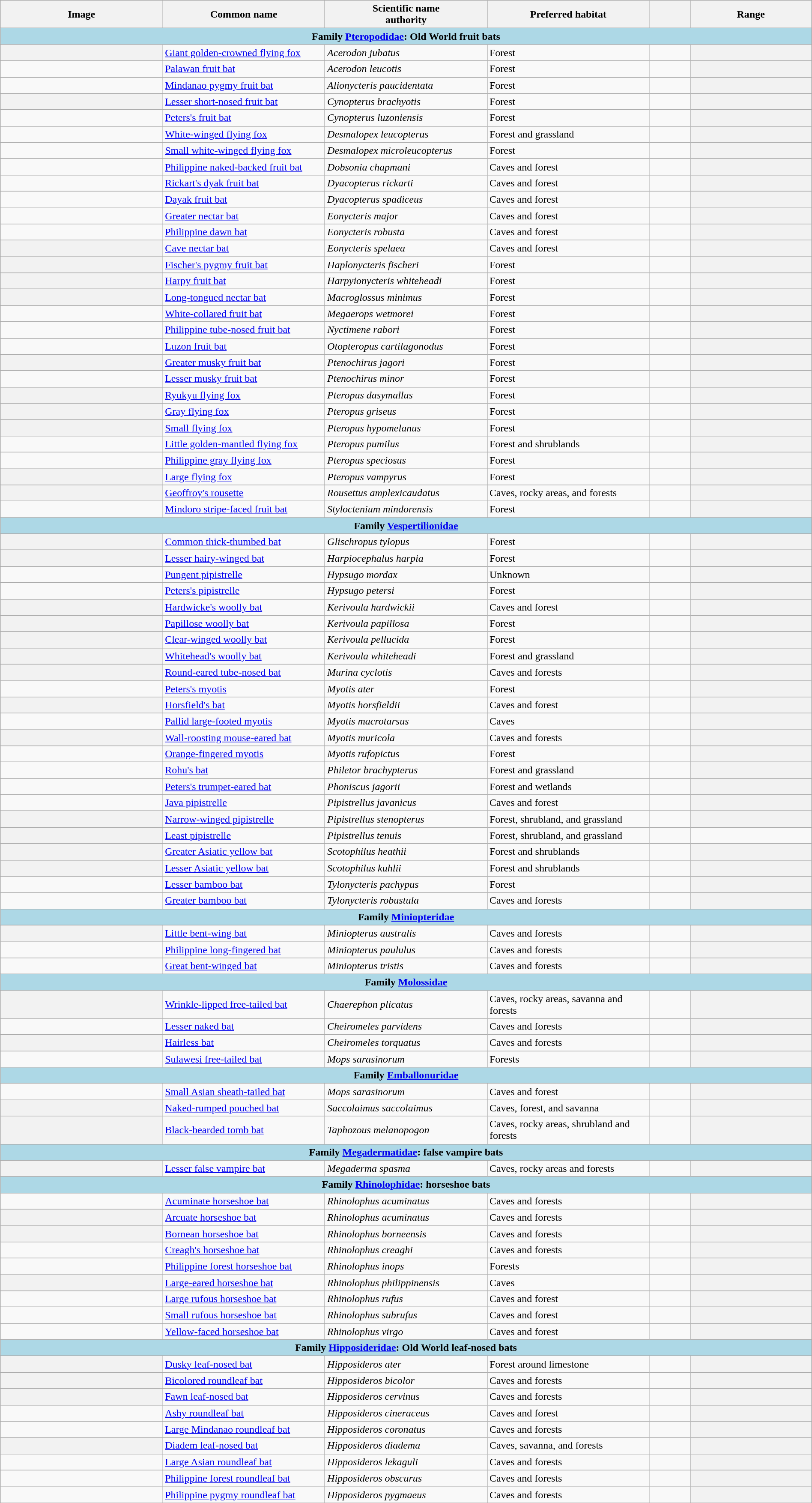<table width=100% class="wikitable unsortable plainrowheaders">
<tr>
<th width="20%" style="text-align: center;">Image</th>
<th width="20%">Common name</th>
<th width="20%">Scientific name<br>authority</th>
<th width="20%">Preferred habitat</th>
<th width="5%"></th>
<th width="15%">Range</th>
</tr>
<tr>
<td style="text-align:center;background:lightblue;" colspan=6><strong>Family <a href='#'>Pteropodidae</a>: Old World fruit bats</strong></td>
</tr>
<tr>
<th style="text-align: center;"></th>
<td><a href='#'>Giant golden-crowned flying fox</a></td>
<td><em>Acerodon jubatus</em><br></td>
<td>Forest</td>
<td><br></td>
<th style="text-align: center;"></th>
</tr>
<tr>
<td></td>
<td><a href='#'>Palawan fruit bat</a></td>
<td><em>Acerodon leucotis</em><br></td>
<td>Forest</td>
<td><br></td>
<th style="text-align: center;"></th>
</tr>
<tr>
<td></td>
<td><a href='#'>Mindanao pygmy fruit bat</a></td>
<td><em>Alionycteris paucidentata</em><br></td>
<td>Forest</td>
<td><br></td>
<th style="text-align: center;"></th>
</tr>
<tr>
<th style="text-align: center;"></th>
<td><a href='#'>Lesser short-nosed fruit bat</a></td>
<td><em>Cynopterus brachyotis</em><br></td>
<td>Forest</td>
<td><br></td>
<th style="text-align: center;"></th>
</tr>
<tr>
<td></td>
<td><a href='#'>Peters's fruit bat</a></td>
<td><em>Cynopterus luzoniensis</em><br></td>
<td>Forest</td>
<td><br></td>
<th style="text-align: center;"></th>
</tr>
<tr>
<td></td>
<td><a href='#'>White-winged flying fox</a></td>
<td><em>Desmalopex leucopterus</em><br></td>
<td>Forest and grassland</td>
<td><br></td>
<th style="text-align: center;"></th>
</tr>
<tr>
<td></td>
<td><a href='#'>Small white-winged flying fox</a></td>
<td><em>Desmalopex microleucopterus</em><br></td>
<td>Forest</td>
<td><br></td>
<th style="text-align: center;"></th>
</tr>
<tr>
<td></td>
<td><a href='#'>Philippine naked-backed fruit bat</a></td>
<td><em>Dobsonia chapmani</em><br></td>
<td>Caves and forest</td>
<td><br></td>
<th style="text-align: center;"></th>
</tr>
<tr>
<td></td>
<td><a href='#'>Rickart's dyak fruit bat</a></td>
<td><em>Dyacopterus rickarti</em><br></td>
<td>Caves and forest</td>
<td><br></td>
<th style="text-align: center;"></th>
</tr>
<tr>
<td></td>
<td><a href='#'>Dayak fruit bat</a></td>
<td><em>Dyacopterus spadiceus</em><br></td>
<td>Caves and forest</td>
<td><br></td>
<th style="text-align: center;"></th>
</tr>
<tr>
<td></td>
<td><a href='#'>Greater nectar bat</a></td>
<td><em>Eonycteris major</em><br></td>
<td>Caves and forest</td>
<td><br></td>
<th style="text-align: center;"></th>
</tr>
<tr>
<td></td>
<td><a href='#'>Philippine dawn bat</a></td>
<td><em>Eonycteris robusta</em><br></td>
<td>Caves and forest</td>
<td><br></td>
<th style="text-align: center;"></th>
</tr>
<tr>
<th style="text-align: center;"></th>
<td><a href='#'>Cave nectar bat</a></td>
<td><em>Eonycteris spelaea</em><br></td>
<td>Caves and forest</td>
<td><br></td>
<th style="text-align: center;"></th>
</tr>
<tr>
<th style="text-align: center;"></th>
<td><a href='#'>Fischer's pygmy fruit bat</a></td>
<td><em>Haplonycteris fischeri</em><br></td>
<td>Forest</td>
<td><br></td>
<th style="text-align: center;"></th>
</tr>
<tr>
<th style="text-align: center;"></th>
<td><a href='#'>Harpy fruit bat</a></td>
<td><em>Harpyionycteris whiteheadi</em><br></td>
<td>Forest</td>
<td><br></td>
<th style="text-align: center;"></th>
</tr>
<tr>
<th style="text-align: center;"></th>
<td><a href='#'>Long-tongued nectar bat</a></td>
<td><em>Macroglossus minimus</em><br></td>
<td>Forest</td>
<td><br></td>
<th style="text-align: center;"></th>
</tr>
<tr>
<td></td>
<td><a href='#'>White-collared fruit bat</a></td>
<td><em>Megaerops wetmorei</em><br></td>
<td>Forest</td>
<td><br></td>
<th style="text-align: center;"></th>
</tr>
<tr>
<td></td>
<td><a href='#'>Philippine tube-nosed fruit bat</a></td>
<td><em>Nyctimene rabori</em><br></td>
<td>Forest</td>
<td><br></td>
<th style="text-align: center;"></th>
</tr>
<tr>
<td></td>
<td><a href='#'>Luzon fruit bat</a></td>
<td><em>Otopteropus cartilagonodus</em><br></td>
<td>Forest</td>
<td><br></td>
<th style="text-align: center;"></th>
</tr>
<tr>
<th style="text-align: center;"></th>
<td><a href='#'>Greater musky fruit bat</a></td>
<td><em>Ptenochirus jagori</em><br></td>
<td>Forest</td>
<td><br></td>
<th style="text-align: center;"></th>
</tr>
<tr>
<td></td>
<td><a href='#'>Lesser musky fruit bat</a></td>
<td><em>Ptenochirus minor</em><br></td>
<td>Forest</td>
<td><br></td>
<th style="text-align: center;"></th>
</tr>
<tr>
<th style="text-align: center;"></th>
<td><a href='#'>Ryukyu flying fox</a></td>
<td><em>Pteropus dasymallus</em><br></td>
<td>Forest</td>
<td><br></td>
<th style="text-align: center;"></th>
</tr>
<tr>
<th style="text-align: center;"></th>
<td><a href='#'>Gray flying fox</a></td>
<td><em>Pteropus griseus</em><br></td>
<td>Forest</td>
<td><br></td>
<th style="text-align: center;"></th>
</tr>
<tr>
<th style="text-align: center;"></th>
<td><a href='#'>Small flying fox</a></td>
<td><em>Pteropus hypomelanus</em><br></td>
<td>Forest</td>
<td><br></td>
<th style="text-align: center;"></th>
</tr>
<tr>
<td></td>
<td><a href='#'>Little golden-mantled flying fox</a></td>
<td><em>Pteropus pumilus</em><br></td>
<td>Forest and shrublands</td>
<td><br></td>
<th style="text-align: center;"></th>
</tr>
<tr>
<td></td>
<td><a href='#'>Philippine gray flying fox</a></td>
<td><em>Pteropus speciosus</em><br></td>
<td>Forest</td>
<td><br></td>
<th style="text-align: center;"></th>
</tr>
<tr>
<th style="text-align: center;"></th>
<td><a href='#'>Large flying fox</a></td>
<td><em>Pteropus vampyrus</em><br></td>
<td>Forest</td>
<td><br></td>
<th style="text-align: center;"></th>
</tr>
<tr>
<th style="text-align: center;"></th>
<td><a href='#'>Geoffroy's rousette</a></td>
<td><em>Rousettus amplexicaudatus</em><br></td>
<td>Caves, rocky areas, and forests</td>
<td><br></td>
<th style="text-align: center;"></th>
</tr>
<tr>
<td></td>
<td><a href='#'>Mindoro stripe-faced fruit bat</a></td>
<td><em>Styloctenium mindorensis</em><br></td>
<td>Forest</td>
<td><br></td>
<th style="text-align: center;"></th>
</tr>
<tr>
<td style="text-align:center;background:lightblue;" colspan=6><strong>Family <a href='#'>Vespertilionidae</a></strong></td>
</tr>
<tr>
<th style="text-align: center;"></th>
<td><a href='#'>Common thick-thumbed bat</a></td>
<td><em>Glischropus tylopus</em><br></td>
<td>Forest</td>
<td><br></td>
<th style="text-align: center;"></th>
</tr>
<tr>
<th style="text-align: center;"></th>
<td><a href='#'>Lesser hairy-winged bat</a></td>
<td><em>Harpiocephalus harpia</em><br></td>
<td>Forest</td>
<td><br></td>
<th style="text-align: center;"></th>
</tr>
<tr>
<td></td>
<td><a href='#'>Pungent pipistrelle</a></td>
<td><em>Hypsugo mordax</em><br></td>
<td>Unknown</td>
<td><br></td>
<th style="text-align: center;"></th>
</tr>
<tr>
<td></td>
<td><a href='#'>Peters's pipistrelle</a></td>
<td><em>Hypsugo petersi</em><br></td>
<td>Forest</td>
<td><br></td>
<th style="text-align: center;"></th>
</tr>
<tr>
<th style="text-align: center;"></th>
<td><a href='#'>Hardwicke's woolly bat</a></td>
<td><em>Kerivoula hardwickii</em><br></td>
<td>Caves and forest</td>
<td><br></td>
<th style="text-align: center;"></th>
</tr>
<tr>
<th style="text-align: center;"></th>
<td><a href='#'>Papillose woolly bat</a></td>
<td><em>Kerivoula papillosa</em><br></td>
<td>Forest</td>
<td><br></td>
<th style="text-align: center;"></th>
</tr>
<tr>
<th style="text-align: center;"></th>
<td><a href='#'>Clear-winged woolly bat</a></td>
<td><em>Kerivoula pellucida</em><br></td>
<td>Forest</td>
<td><br></td>
<th style="text-align: center;"></th>
</tr>
<tr>
<th style="text-align: center;"></th>
<td><a href='#'>Whitehead's woolly bat</a></td>
<td><em>Kerivoula whiteheadi</em><br></td>
<td>Forest and grassland</td>
<td><br></td>
<th style="text-align: center;"></th>
</tr>
<tr>
<th style="text-align: center;"></th>
<td><a href='#'>Round-eared tube-nosed bat</a></td>
<td><em>Murina cyclotis</em><br></td>
<td>Caves and forests</td>
<td><br></td>
<th style="text-align: center;"></th>
</tr>
<tr>
<td></td>
<td><a href='#'>Peters's myotis</a></td>
<td><em>Myotis ater</em><br></td>
<td>Forest</td>
<td><br></td>
<th style="text-align: center;"></th>
</tr>
<tr>
<th style="text-align: center;"></th>
<td><a href='#'>Horsfield's bat</a></td>
<td><em>Myotis horsfieldii</em><br></td>
<td>Caves and forest</td>
<td><br></td>
<th style="text-align: center;"></th>
</tr>
<tr>
<td></td>
<td><a href='#'>Pallid large-footed myotis</a></td>
<td><em>Myotis macrotarsus</em><br></td>
<td>Caves</td>
<td><br></td>
<th style="text-align: center;"></th>
</tr>
<tr>
<th style="text-align: center;"></th>
<td><a href='#'>Wall-roosting mouse-eared bat</a></td>
<td><em>Myotis muricola</em><br></td>
<td>Caves and forests</td>
<td><br></td>
<th style="text-align: center;"></th>
</tr>
<tr>
<td></td>
<td><a href='#'>Orange-fingered myotis</a></td>
<td><em>Myotis rufopictus</em><br></td>
<td>Forest</td>
<td><br></td>
<th style="text-align: center;"></th>
</tr>
<tr>
<td></td>
<td><a href='#'>Rohu's bat</a></td>
<td><em>Philetor brachypterus</em><br></td>
<td>Forest and grassland</td>
<td><br></td>
<th style="text-align: center;"></th>
</tr>
<tr>
<td></td>
<td><a href='#'>Peters's trumpet-eared bat</a></td>
<td><em>Phoniscus jagorii</em><br></td>
<td>Forest and wetlands</td>
<td><br></td>
<th style="text-align: center;"></th>
</tr>
<tr>
<td></td>
<td><a href='#'>Java pipistrelle</a></td>
<td><em>Pipistrellus javanicus</em><br></td>
<td>Caves and forest</td>
<td><br></td>
<th style="text-align: center;"></th>
</tr>
<tr>
<th style="text-align: center;"></th>
<td><a href='#'>Narrow-winged pipistrelle</a></td>
<td><em>Pipistrellus stenopterus</em><br></td>
<td>Forest, shrubland, and grassland</td>
<td><br></td>
<th style="text-align: center;"></th>
</tr>
<tr>
<th style="text-align: center;"></th>
<td><a href='#'>Least pipistrelle</a></td>
<td><em>Pipistrellus tenuis</em><br></td>
<td>Forest, shrubland, and grassland</td>
<td><br></td>
<td></td>
</tr>
<tr>
<th style="text-align: center;"></th>
<td><a href='#'>Greater Asiatic yellow bat</a></td>
<td><em>Scotophilus heathii</em><br></td>
<td>Forest and shrublands</td>
<td><br></td>
<th style="text-align: center;"></th>
</tr>
<tr>
<th style="text-align: center;"></th>
<td><a href='#'>Lesser Asiatic yellow bat</a></td>
<td><em>Scotophilus kuhlii</em><br></td>
<td>Forest and shrublands</td>
<td><br></td>
<th style="text-align: center;"></th>
</tr>
<tr>
<td></td>
<td><a href='#'>Lesser bamboo bat</a></td>
<td><em>Tylonycteris pachypus</em><br></td>
<td>Forest</td>
<td><br></td>
<th style="text-align: center;"></th>
</tr>
<tr>
<td></td>
<td><a href='#'>Greater bamboo bat</a></td>
<td><em>Tylonycteris robustula</em><br></td>
<td>Caves and forests</td>
<td><br></td>
<th style="text-align: center;"></th>
</tr>
<tr>
<td style="text-align:center;background:lightblue;" colspan=6><strong>Family <a href='#'>Miniopteridae</a></strong></td>
</tr>
<tr>
<th style="text-align: center;"></th>
<td><a href='#'>Little bent-wing bat</a></td>
<td><em>Miniopterus australis</em><br></td>
<td>Caves and forests</td>
<td><br></td>
<th style="text-align: center;"></th>
</tr>
<tr>
<td></td>
<td><a href='#'>Philippine long-fingered bat</a></td>
<td><em>Miniopterus paululus</em><br></td>
<td>Caves and forests</td>
<td><br></td>
<th style="text-align: center;"></th>
</tr>
<tr>
<td></td>
<td><a href='#'>Great bent-winged bat</a></td>
<td><em>Miniopterus tristis</em><br></td>
<td>Caves and forests</td>
<td><br></td>
<th style="text-align: center;"></th>
</tr>
<tr>
<td style="text-align:center;background:lightblue;" colspan=6><strong>Family <a href='#'>Molossidae</a></strong></td>
</tr>
<tr>
<th style="text-align: center;"></th>
<td><a href='#'>Wrinkle-lipped free-tailed bat</a></td>
<td><em>Chaerephon plicatus</em><br></td>
<td>Caves, rocky areas, savanna and forests</td>
<td><br></td>
<th style="text-align: center;"></th>
</tr>
<tr>
<td></td>
<td><a href='#'>Lesser naked bat</a></td>
<td><em>Cheiromeles parvidens</em><br></td>
<td>Caves and forests</td>
<td><br></td>
<th style="text-align: center;"></th>
</tr>
<tr>
<th style="text-align: center;"></th>
<td><a href='#'>Hairless bat</a></td>
<td><em>Cheiromeles torquatus</em><br></td>
<td>Caves and forests</td>
<td><br></td>
<th style="text-align: center;"></th>
</tr>
<tr>
<td></td>
<td><a href='#'>Sulawesi free-tailed bat</a></td>
<td><em>Mops sarasinorum</em><br></td>
<td>Forests</td>
<td><br></td>
<th style="text-align: center;"></th>
</tr>
<tr>
<td style="text-align:center;background:lightblue;" colspan=6><strong>Family <a href='#'>Emballonuridae</a></strong></td>
</tr>
<tr>
<td></td>
<td><a href='#'>Small Asian sheath-tailed bat</a></td>
<td><em>Mops sarasinorum</em><br></td>
<td>Caves and forest</td>
<td><br></td>
<th style="text-align: center;"></th>
</tr>
<tr>
<th style="text-align: center;"></th>
<td><a href='#'>Naked-rumped pouched bat</a></td>
<td><em>Saccolaimus saccolaimus</em><br></td>
<td>Caves, forest, and savanna</td>
<td><br></td>
<th style="text-align: center;"></th>
</tr>
<tr>
<th style="text-align: center;"></th>
<td><a href='#'>Black-bearded tomb bat</a></td>
<td><em>Taphozous melanopogon</em><br></td>
<td>Caves, rocky areas, shrubland and forests</td>
<td><br></td>
<th style="text-align: center;"></th>
</tr>
<tr>
<td style="text-align:center;background:lightblue;" colspan=6><strong>Family <a href='#'>Megadermatidae</a>: false vampire bats</strong></td>
</tr>
<tr>
<th style="text-align: center;"></th>
<td><a href='#'>Lesser false vampire bat</a></td>
<td><em>Megaderma spasma</em><br></td>
<td>Caves, rocky areas and forests</td>
<td><br></td>
<th style="text-align: center;"></th>
</tr>
<tr>
<td style="text-align:center;background:lightblue;" colspan=6><strong>Family <a href='#'>Rhinolophidae</a>: horseshoe bats</strong></td>
</tr>
<tr>
<td></td>
<td><a href='#'>Acuminate horseshoe bat</a></td>
<td><em>Rhinolophus acuminatus</em><br></td>
<td>Caves and forests</td>
<td><br></td>
<th style="text-align: center;"></th>
</tr>
<tr>
<th style="text-align: center;"></th>
<td><a href='#'>Arcuate horseshoe bat</a></td>
<td><em>Rhinolophus acuminatus</em><br></td>
<td>Caves and forests</td>
<td><br></td>
<th style="text-align: center;"></th>
</tr>
<tr>
<th style="text-align: center;"></th>
<td><a href='#'>Bornean horseshoe bat</a></td>
<td><em>Rhinolophus borneensis</em><br></td>
<td>Caves and forests</td>
<td><br></td>
<th style="text-align: center;"></th>
</tr>
<tr>
<td></td>
<td><a href='#'>Creagh's horseshoe bat</a></td>
<td><em>Rhinolophus creaghi</em><br></td>
<td>Caves and forests</td>
<td><br></td>
<th style="text-align: center;"></th>
</tr>
<tr>
<td></td>
<td><a href='#'>Philippine forest horseshoe bat</a></td>
<td><em>Rhinolophus inops</em><br></td>
<td>Forests</td>
<td><br></td>
<th style="text-align: center;"></th>
</tr>
<tr>
<th style="text-align: center;"></th>
<td><a href='#'>Large-eared horseshoe bat</a></td>
<td><em>Rhinolophus philippinensis </em><br></td>
<td>Caves</td>
<td><br></td>
<th style="text-align: center;"></th>
</tr>
<tr>
<td></td>
<td><a href='#'>Large rufous horseshoe bat</a></td>
<td><em>Rhinolophus rufus</em><br></td>
<td>Caves and forest</td>
<td><br></td>
<th style="text-align: center;"></th>
</tr>
<tr>
<td></td>
<td><a href='#'>Small rufous horseshoe bat</a></td>
<td><em>Rhinolophus subrufus</em><br></td>
<td>Caves and forest</td>
<td><br></td>
<th style="text-align: center;"></th>
</tr>
<tr>
<td></td>
<td><a href='#'>Yellow-faced horseshoe bat</a></td>
<td><em>Rhinolophus virgo</em><br></td>
<td>Caves and forest</td>
<td><br></td>
<th style="text-align: center;"></th>
</tr>
<tr>
<td style="text-align:center;background:lightblue;" colspan=6><strong>Family <a href='#'>Hipposideridae</a>: Old World leaf-nosed bats</strong></td>
</tr>
<tr>
<th style="text-align: center;"></th>
<td><a href='#'>Dusky leaf-nosed bat</a></td>
<td><em>Hipposideros ater</em><br></td>
<td>Forest around limestone</td>
<td><br></td>
<th style="text-align: center;"></th>
</tr>
<tr>
<th style="text-align: center;"></th>
<td><a href='#'>Bicolored roundleaf bat</a></td>
<td><em>Hipposideros bicolor</em><br></td>
<td>Caves and forests</td>
<td><br></td>
<th style="text-align: center;"></th>
</tr>
<tr>
<th style="text-align: center;"></th>
<td><a href='#'>Fawn leaf-nosed bat</a></td>
<td><em>Hipposideros cervinus</em><br></td>
<td>Caves and forests</td>
<td><br></td>
<th style="text-align: center;"></th>
</tr>
<tr>
<td></td>
<td><a href='#'>Ashy roundleaf bat</a></td>
<td><em>Hipposideros cineraceus</em><br></td>
<td>Caves and forest</td>
<td><br></td>
<th style="text-align: center;"></th>
</tr>
<tr>
<td></td>
<td><a href='#'>Large Mindanao roundleaf bat</a></td>
<td><em>Hipposideros coronatus</em><br></td>
<td>Caves and forests</td>
<td><br></td>
<th style="text-align: center;"></th>
</tr>
<tr>
<th style="text-align: center;"></th>
<td><a href='#'>Diadem leaf-nosed bat</a></td>
<td><em>Hipposideros diadema</em><br></td>
<td>Caves, savanna, and forests</td>
<td><br></td>
<th style="text-align: center;"></th>
</tr>
<tr>
<td></td>
<td><a href='#'>Large Asian roundleaf bat</a></td>
<td><em>Hipposideros lekaguli</em><br></td>
<td>Caves and forests</td>
<td><br></td>
<th style="text-align: center;"></th>
</tr>
<tr>
<td></td>
<td><a href='#'>Philippine forest roundleaf bat</a></td>
<td><em>Hipposideros obscurus</em><br></td>
<td>Caves and forests</td>
<td><br></td>
<th style="text-align: center;"></th>
</tr>
<tr>
<td></td>
<td><a href='#'>Philippine pygmy roundleaf bat</a></td>
<td><em>Hipposideros pygmaeus</em><br></td>
<td>Caves and forests</td>
<td><br></td>
<th style="text-align: center;"></th>
</tr>
<tr>
</tr>
</table>
